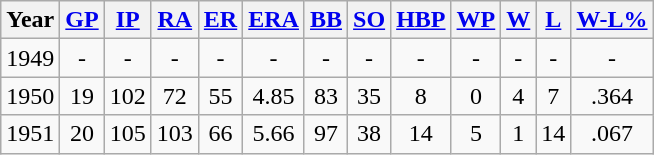<table class="wikitable">
<tr>
<th>Year</th>
<th><a href='#'>GP</a></th>
<th><a href='#'>IP</a></th>
<th><a href='#'>RA</a></th>
<th><a href='#'>ER</a></th>
<th><a href='#'>ERA</a></th>
<th><a href='#'>BB</a></th>
<th><a href='#'>SO</a></th>
<th><a href='#'>HBP</a></th>
<th><a href='#'>WP</a></th>
<th><a href='#'>W</a></th>
<th><a href='#'>L</a></th>
<th><a href='#'>W-L%</a></th>
</tr>
<tr align=center>
<td>1949</td>
<td>-</td>
<td>-</td>
<td>-</td>
<td>-</td>
<td>-</td>
<td>-</td>
<td>-</td>
<td>-</td>
<td>-</td>
<td>-</td>
<td>-</td>
<td>-</td>
</tr>
<tr align=center>
<td>1950</td>
<td>19</td>
<td>102</td>
<td>72</td>
<td>55</td>
<td>4.85</td>
<td>83</td>
<td>35</td>
<td>8</td>
<td>0</td>
<td>4</td>
<td>7</td>
<td>.364</td>
</tr>
<tr align=center>
<td>1951</td>
<td>20</td>
<td>105</td>
<td>103</td>
<td>66</td>
<td>5.66</td>
<td>97</td>
<td>38</td>
<td>14</td>
<td>5</td>
<td>1</td>
<td>14</td>
<td>.067</td>
</tr>
</table>
